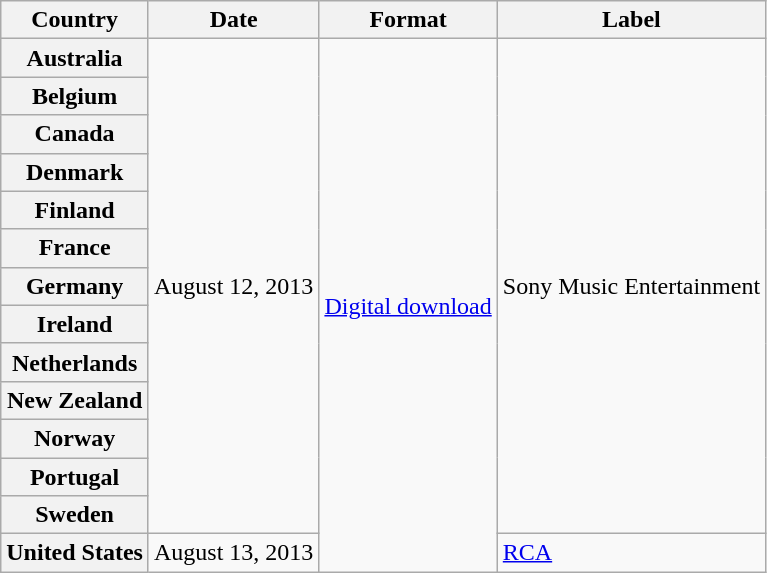<table class="wikitable plainrowheaders">
<tr>
<th scope="col">Country</th>
<th scope="col">Date</th>
<th scope="col">Format</th>
<th scope="col">Label</th>
</tr>
<tr>
<th scope="row">Australia</th>
<td rowspan="13">August 12, 2013</td>
<td rowspan="14"><a href='#'>Digital download</a></td>
<td rowspan="13">Sony Music Entertainment</td>
</tr>
<tr>
<th scope="row">Belgium</th>
</tr>
<tr>
<th scope="row">Canada</th>
</tr>
<tr>
<th scope="row">Denmark</th>
</tr>
<tr>
<th scope="row">Finland</th>
</tr>
<tr>
<th scope="row">France</th>
</tr>
<tr>
<th scope="row">Germany</th>
</tr>
<tr>
<th scope="row">Ireland</th>
</tr>
<tr>
<th scope="row">Netherlands</th>
</tr>
<tr>
<th scope="row">New Zealand</th>
</tr>
<tr>
<th scope="row">Norway</th>
</tr>
<tr>
<th scope="row">Portugal</th>
</tr>
<tr>
<th scope="row">Sweden</th>
</tr>
<tr>
<th scope="row">United States</th>
<td>August 13, 2013</td>
<td><a href='#'>RCA</a></td>
</tr>
</table>
